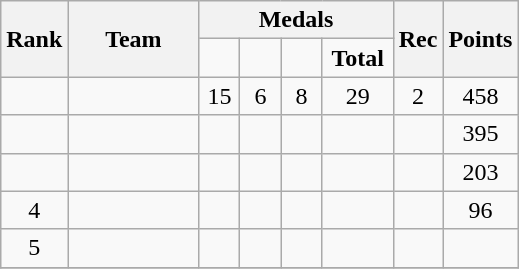<table class="wikitable">
<tr>
<th rowspan=2>Rank</th>
<th style="width:80px;" rowspan="2">Team</th>
<th colspan=4>Medals</th>
<th rowspan=2>Rec</th>
<th rowspan=2>Points</th>
</tr>
<tr style="text-align:center;">
<td style="width:20px; "></td>
<td style="width:20px; "></td>
<td style="width:20px; "></td>
<td style="width:40px; "><strong>Total</strong></td>
</tr>
<tr>
<td align=center></td>
<td></td>
<td align=center>15</td>
<td align=center>6</td>
<td align=center>8</td>
<td align=center>29</td>
<td align=center>2</td>
<td align=center>458</td>
</tr>
<tr>
<td align=center></td>
<td><strong></strong></td>
<td align=center></td>
<td align=center></td>
<td align=center></td>
<td align=center></td>
<td align=center></td>
<td align=center>395</td>
</tr>
<tr>
<td align=center></td>
<td></td>
<td align=center></td>
<td align=center></td>
<td align=center></td>
<td align=center></td>
<td align=center></td>
<td align=center>203</td>
</tr>
<tr>
<td align=center>4</td>
<td></td>
<td align=center></td>
<td align=center></td>
<td align=center></td>
<td align=center></td>
<td align=center></td>
<td align=center>96</td>
</tr>
<tr>
<td align=center>5</td>
<td></td>
<td align=center></td>
<td align=center></td>
<td align=center></td>
<td align=center></td>
<td align=center></td>
<td align=center></td>
</tr>
<tr>
</tr>
</table>
